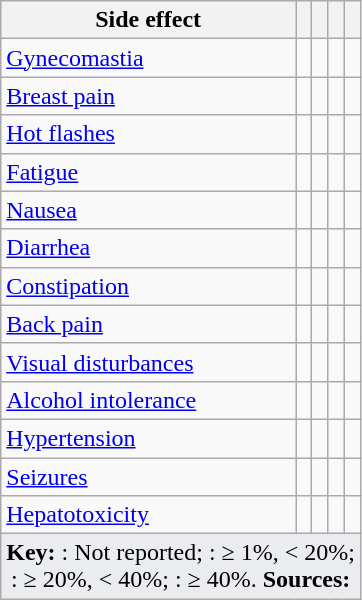<table class="wikitable floatright">
<tr>
<th>Side effect</th>
<th></th>
<th></th>
<th></th>
<th></th>
</tr>
<tr>
<td><a href='#'>Gynecomastia</a></td>
<td></td>
<td></td>
<td></td>
<td></td>
</tr>
<tr>
<td><a href='#'>Breast pain</a></td>
<td></td>
<td></td>
<td></td>
<td></td>
</tr>
<tr>
<td><a href='#'>Hot flashes</a></td>
<td></td>
<td></td>
<td></td>
<td></td>
</tr>
<tr>
<td><a href='#'>Fatigue</a></td>
<td></td>
<td></td>
<td></td>
<td></td>
</tr>
<tr>
<td><a href='#'>Nausea</a></td>
<td></td>
<td></td>
<td></td>
<td></td>
</tr>
<tr>
<td><a href='#'>Diarrhea</a></td>
<td></td>
<td></td>
<td></td>
<td></td>
</tr>
<tr>
<td><a href='#'>Constipation</a></td>
<td></td>
<td></td>
<td></td>
<td></td>
</tr>
<tr>
<td><a href='#'>Back pain</a></td>
<td></td>
<td></td>
<td></td>
<td></td>
</tr>
<tr>
<td><a href='#'>Visual disturbances</a></td>
<td></td>
<td></td>
<td></td>
<td></td>
</tr>
<tr>
<td><a href='#'>Alcohol intolerance</a></td>
<td></td>
<td></td>
<td></td>
<td></td>
</tr>
<tr>
<td><a href='#'>Hypertension</a></td>
<td></td>
<td></td>
<td></td>
<td></td>
</tr>
<tr>
<td><a href='#'>Seizures</a></td>
<td></td>
<td></td>
<td></td>
<td></td>
</tr>
<tr>
<td><a href='#'>Hepatotoxicity</a></td>
<td></td>
<td></td>
<td></td>
<td></td>
</tr>
<tr class="sortbottom">
<td colspan="5" style="background-color:#eaecf0; text-align: center;"><strong>Key:</strong> : Not reported; : ≥ 1%, < 20%;<br>: ≥ 20%, < 40%; : ≥ 40%. <strong>Sources:</strong> </td>
</tr>
</table>
